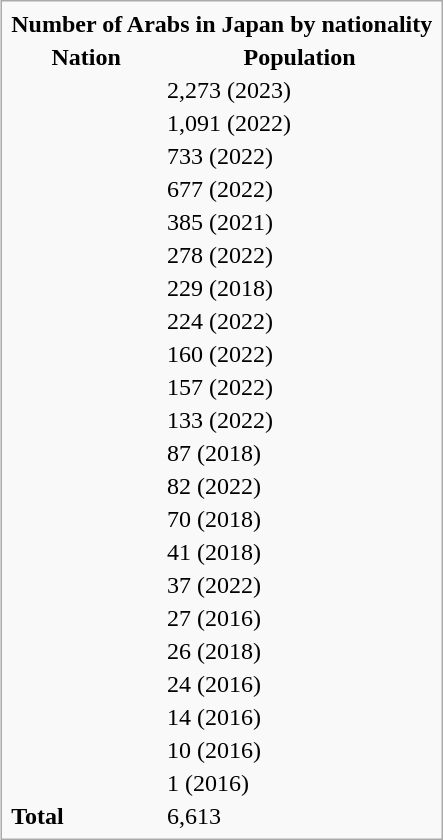<table class="infobox" align="right">
<tr>
<td colspan="2"><strong>Number of Arabs in Japan by nationality</strong></td>
</tr>
<tr>
<th>Nation</th>
<th>Population</th>
</tr>
<tr>
<td></td>
<td>2,273 (2023)</td>
</tr>
<tr>
<td></td>
<td>1,091 (2022)</td>
</tr>
<tr>
<td></td>
<td>733 (2022)</td>
</tr>
<tr>
<td></td>
<td>677 (2022)</td>
</tr>
<tr>
<td></td>
<td>385 (2021)</td>
</tr>
<tr>
<td></td>
<td>278 (2022)</td>
</tr>
<tr>
<td></td>
<td>229 (2018)</td>
</tr>
<tr>
<td></td>
<td>224 (2022)</td>
</tr>
<tr>
<td></td>
<td>160 (2022)</td>
</tr>
<tr>
<td></td>
<td>157 (2022)</td>
</tr>
<tr>
<td></td>
<td>133 (2022)</td>
</tr>
<tr>
<td></td>
<td>87 (2018)</td>
</tr>
<tr>
<td></td>
<td>82 (2022)</td>
</tr>
<tr>
<td></td>
<td>70 (2018)</td>
</tr>
<tr>
<td></td>
<td>41 (2018)</td>
</tr>
<tr>
<td></td>
<td>37 (2022)</td>
</tr>
<tr>
<td></td>
<td>27 (2016)</td>
</tr>
<tr>
<td></td>
<td>26 (2018)</td>
</tr>
<tr>
<td></td>
<td>24 (2016)</td>
</tr>
<tr>
<td></td>
<td>14 (2016)</td>
</tr>
<tr>
<td></td>
<td>10 (2016)</td>
</tr>
<tr>
<td></td>
<td>1 (2016)</td>
</tr>
<tr>
<td><strong>Total</strong></td>
<td>6,613</td>
</tr>
</table>
